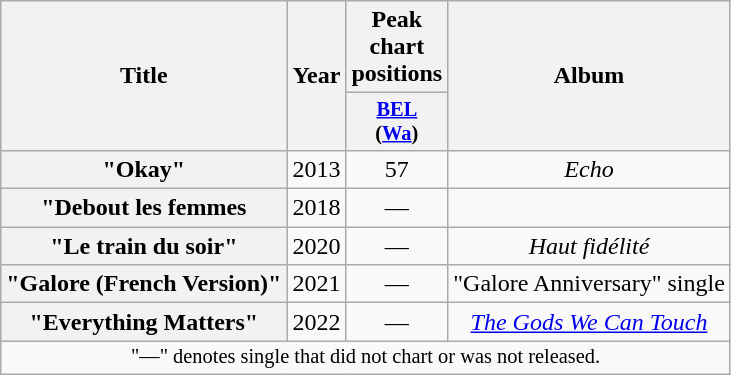<table class="wikitable plainrowheaders" style="text-align:center;">
<tr>
<th rowspan="2" scope="col">Title</th>
<th rowspan="2" scope="col">Year</th>
<th colspan="1">Peak chart positions</th>
<th rowspan="2" scope="col">Album</th>
</tr>
<tr>
<th scope="col" style="width:3em;font-size:85%;"><a href='#'>BEL</a><br>(<a href='#'>Wa</a>)<br></th>
</tr>
<tr>
<th scope="row">"Okay" <br></th>
<td>2013</td>
<td>57</td>
<td><em>Echo</em></td>
</tr>
<tr>
<th scope="row">"Debout les femmes <br></th>
<td>2018</td>
<td>—</td>
<td></td>
</tr>
<tr>
<th scope="row">"Le train du soir"<br></th>
<td>2020</td>
<td>—</td>
<td><em>Haut fidélité</em></td>
</tr>
<tr>
<th scope="row">"Galore (French Version)"<br></th>
<td>2021</td>
<td>—</td>
<td>"Galore Anniversary" single</td>
</tr>
<tr>
<th scope="row">"Everything Matters" <br></th>
<td>2022</td>
<td>—</td>
<td><em><a href='#'>The Gods We Can Touch</a></em></td>
</tr>
<tr>
<td colspan="5" style="font-size:85%">"—" denotes single that did not chart or was not released.</td>
</tr>
</table>
